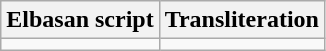<table class="wikitable">
<tr>
<th>Elbasan script</th>
<th>Transliteration</th>
</tr>
<tr>
<td></td>
<td></td>
</tr>
</table>
